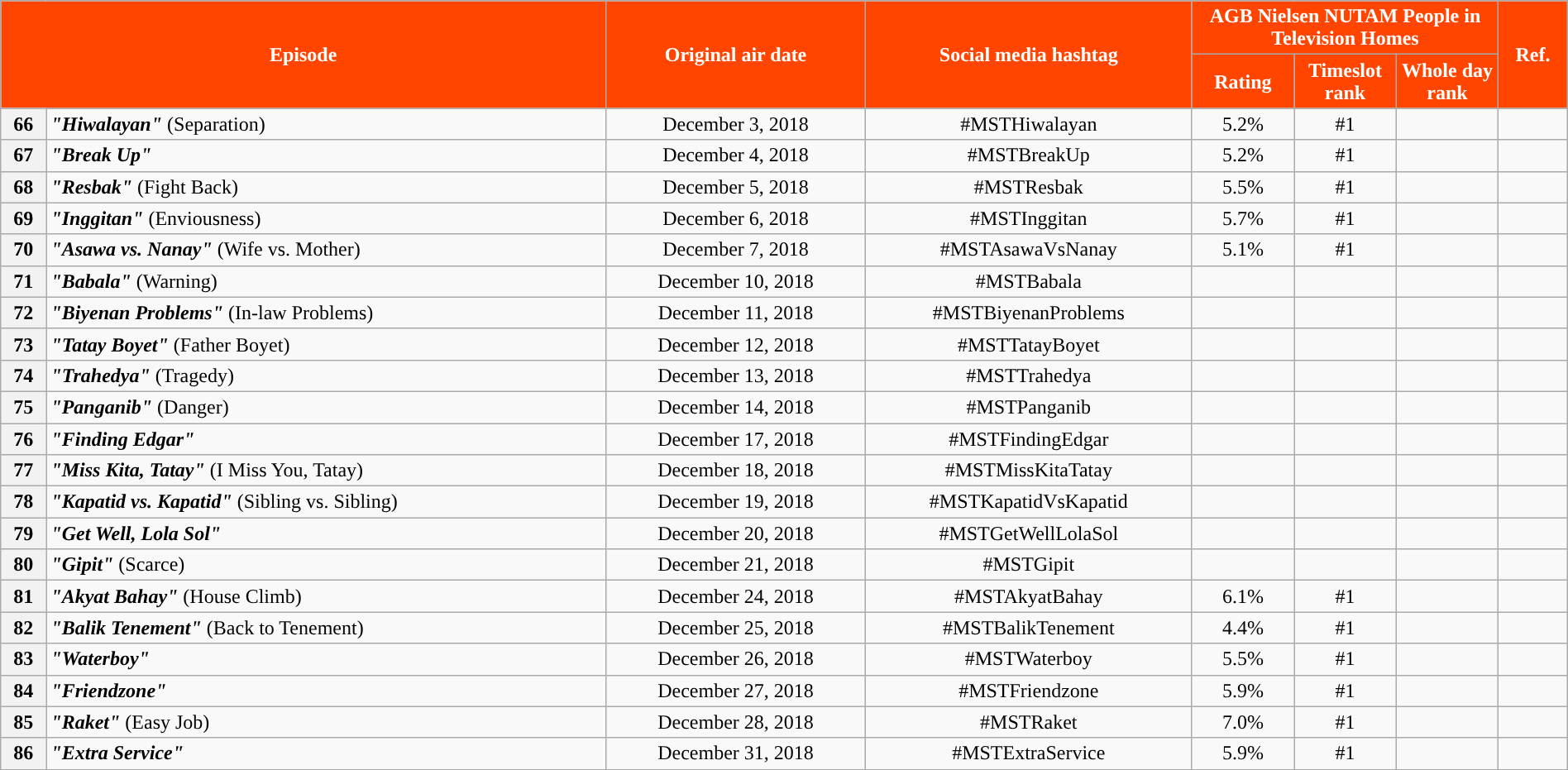<table class="wikitable" style="text-align:center; font-size:100%; line-height:18px;" width="100%">
<tr>
<th style="background-color:#FF4500; color:#ffffff;" colspan="2" rowspan="2">Episode</th>
<th style="background-color:#FF4500; color:white" rowspan="2">Original air date</th>
<th style="background-color:#FF4500; color:white" rowspan="2">Social media hashtag</th>
<th style="background-color:#FF4500; color:#ffffff;" colspan="3">AGB Nielsen NUTAM People in Television Homes</th>
<th style="background-color:#FF4500;  color:#ffffff;" rowspan="2">Ref.</th>
</tr>
<tr>
<th style="background-color:#FF4500; width:75px; color:#ffffff;">Rating</th>
<th style="background-color:#FF4500;  width:75px; color:#ffffff;">Timeslot<br>rank</th>
<th style="background-color:#FF4500; width:75px; color:#ffffff;">Whole day<br>rank</th>
</tr>
<tr>
<th>66</th>
<td style="text-align: left;"><strong><em>"Hiwalayan"</em></strong> (Separation)</td>
<td>December 3, 2018</td>
<td>#MSTHiwalayan</td>
<td>5.2%</td>
<td>#1</td>
<td></td>
<td></td>
</tr>
<tr>
<th>67</th>
<td style="text-align: left;"><strong><em>"Break Up"</em></strong></td>
<td>December 4, 2018</td>
<td>#MSTBreakUp</td>
<td>5.2%</td>
<td>#1</td>
<td></td>
<td></td>
</tr>
<tr>
<th>68</th>
<td style="text-align: left;"><strong><em>"Resbak"</em></strong> (Fight Back)</td>
<td>December 5, 2018</td>
<td>#MSTResbak</td>
<td>5.5%</td>
<td>#1</td>
<td></td>
<td></td>
</tr>
<tr>
<th>69</th>
<td style="text-align: left;"><strong><em>"Inggitan"</em></strong> (Enviousness)</td>
<td>December 6, 2018</td>
<td>#MSTInggitan</td>
<td>5.7%</td>
<td>#1</td>
<td></td>
<td></td>
</tr>
<tr>
<th>70</th>
<td style="text-align: left;"><strong><em>"Asawa vs. Nanay"</em></strong> (Wife vs. Mother)</td>
<td>December 7, 2018</td>
<td>#MSTAsawaVsNanay</td>
<td>5.1%</td>
<td>#1</td>
<td></td>
<td></td>
</tr>
<tr>
<th>71</th>
<td style="text-align: left;"><strong><em>"Babala"</em></strong> (Warning)</td>
<td>December 10, 2018</td>
<td>#MSTBabala</td>
<td></td>
<td></td>
<td></td>
<td></td>
</tr>
<tr>
<th>72</th>
<td style="text-align: left;"><strong><em>"Biyenan Problems"</em></strong> (In-law Problems)</td>
<td>December 11, 2018</td>
<td>#MSTBiyenanProblems</td>
<td></td>
<td></td>
<td></td>
<td></td>
</tr>
<tr>
<th>73</th>
<td style="text-align: left;"><strong><em>"Tatay Boyet"</em></strong> (Father Boyet)</td>
<td>December 12, 2018</td>
<td>#MSTTatayBoyet</td>
<td></td>
<td></td>
<td></td>
<td></td>
</tr>
<tr>
<th>74</th>
<td style="text-align: left;"><strong><em>"Trahedya"</em></strong> (Tragedy)</td>
<td>December 13, 2018</td>
<td>#MSTTrahedya</td>
<td></td>
<td></td>
<td></td>
<td></td>
</tr>
<tr>
<th>75</th>
<td style="text-align: left;"><strong><em>"Panganib"</em></strong> (Danger)</td>
<td>December 14, 2018</td>
<td>#MSTPanganib</td>
<td></td>
<td></td>
<td></td>
<td></td>
</tr>
<tr>
<th>76</th>
<td style="text-align: left;"><strong><em>"Finding Edgar"</em></strong></td>
<td>December 17, 2018</td>
<td>#MSTFindingEdgar</td>
<td></td>
<td></td>
<td></td>
<td></td>
</tr>
<tr>
<th>77</th>
<td style="text-align: left;"><strong><em>"Miss Kita, Tatay"</em></strong> (I Miss You, Tatay)</td>
<td>December 18, 2018</td>
<td>#MSTMissKitaTatay</td>
<td></td>
<td></td>
<td></td>
<td></td>
</tr>
<tr>
<th>78</th>
<td style="text-align: left;"><strong><em>"Kapatid vs. Kapatid"</em></strong> (Sibling vs. Sibling)</td>
<td>December 19, 2018</td>
<td>#MSTKapatidVsKapatid</td>
<td></td>
<td></td>
<td></td>
<td></td>
</tr>
<tr>
<th>79</th>
<td style="text-align: left;"><strong><em>"Get Well, Lola Sol"</em></strong></td>
<td>December 20, 2018</td>
<td>#MSTGetWellLolaSol</td>
<td></td>
<td></td>
<td></td>
<td></td>
</tr>
<tr>
<th>80</th>
<td style="text-align: left;"><strong><em>"Gipit"</em></strong> (Scarce)</td>
<td>December 21, 2018</td>
<td>#MSTGipit</td>
<td></td>
<td></td>
<td></td>
<td></td>
</tr>
<tr>
<th>81</th>
<td style="text-align: left;"><strong><em>"Akyat Bahay"</em></strong> (House Climb)</td>
<td>December 24, 2018</td>
<td>#MSTAkyatBahay</td>
<td>6.1%</td>
<td>#1</td>
<td></td>
<td></td>
</tr>
<tr>
<th>82</th>
<td style="text-align: left;"><strong><em>"Balik Tenement"</em></strong> (Back to Tenement)</td>
<td>December 25, 2018</td>
<td>#MSTBalikTenement</td>
<td>4.4%</td>
<td>#1</td>
<td></td>
<td></td>
</tr>
<tr>
<th>83</th>
<td style="text-align: left;"><strong><em>"Waterboy"</em></strong></td>
<td>December 26, 2018</td>
<td>#MSTWaterboy</td>
<td>5.5%</td>
<td>#1</td>
<td></td>
<td></td>
</tr>
<tr>
<th>84</th>
<td style="text-align: left;"><strong><em>"Friendzone"</em></strong></td>
<td>December 27, 2018</td>
<td>#MSTFriendzone</td>
<td>5.9%</td>
<td>#1</td>
<td></td>
<td></td>
</tr>
<tr>
<th>85</th>
<td style="text-align: left;"><strong><em>"Raket"</em></strong> (Easy Job)</td>
<td>December 28, 2018</td>
<td>#MSTRaket</td>
<td>7.0%</td>
<td>#1</td>
<td></td>
<td></td>
</tr>
<tr>
<th>86</th>
<td style="text-align: left;"><strong><em>"Extra Service"</em></strong></td>
<td>December 31, 2018</td>
<td>#MSTExtraService</td>
<td>5.9%</td>
<td>#1</td>
<td></td>
<td></td>
</tr>
<tr>
</tr>
</table>
